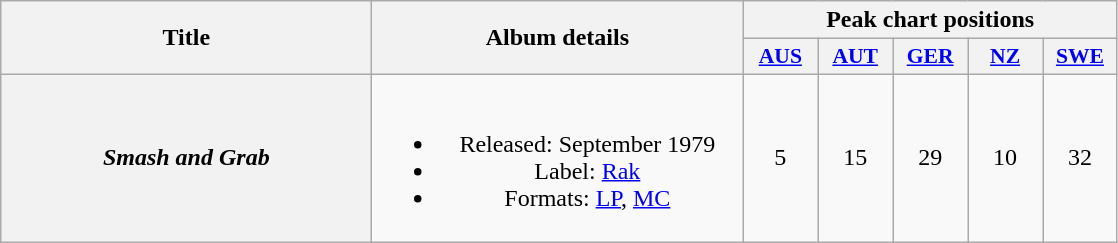<table class="wikitable plainrowheaders" style="text-align:center;">
<tr>
<th scope="col" rowspan="2" style="width:15em;">Title</th>
<th scope="col" rowspan="2" style="width:15em;">Album details</th>
<th colspan="5">Peak chart positions</th>
</tr>
<tr>
<th scope="col" style="width:3em;font-size:90%;"><a href='#'>AUS</a><br></th>
<th scope="col" style="width:3em;font-size:90%;"><a href='#'>AUT</a><br></th>
<th scope="col" style="width:3em;font-size:90%;"><a href='#'>GER</a><br></th>
<th scope="col" style="width:3em;font-size:90%;"><a href='#'>NZ</a><br></th>
<th scope="col" style="width:3em;font-size:90%;"><a href='#'>SWE</a><br></th>
</tr>
<tr>
<th scope="row"><em>Smash and Grab</em></th>
<td><br><ul><li>Released: September 1979</li><li>Label: <a href='#'>Rak</a></li><li>Formats: <a href='#'>LP</a>, <a href='#'>MC</a></li></ul></td>
<td>5</td>
<td>15</td>
<td>29</td>
<td>10</td>
<td>32</td>
</tr>
</table>
